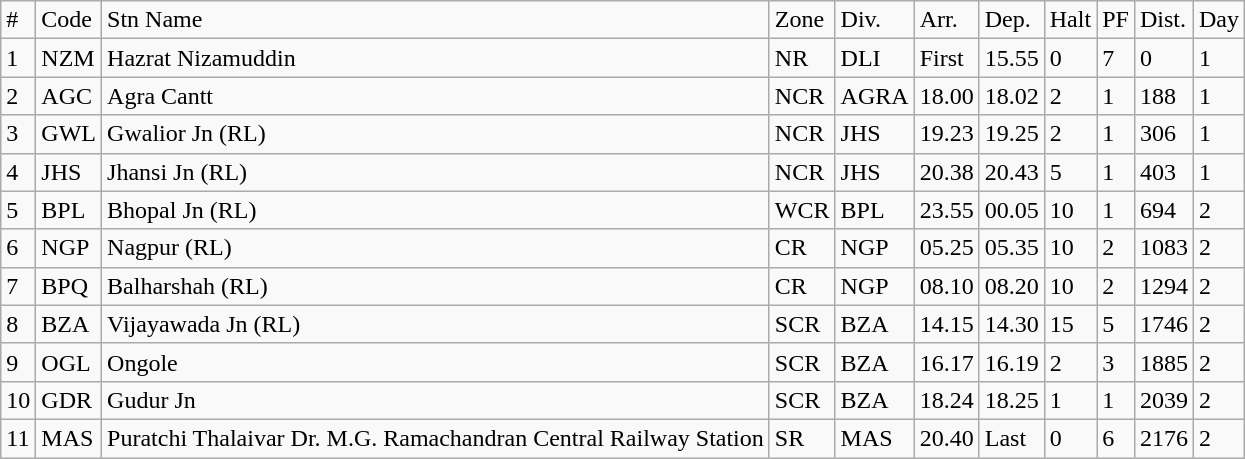<table class="wikitable">
<tr>
<td>#</td>
<td>Code</td>
<td>Stn Name</td>
<td>Zone</td>
<td>Div.</td>
<td>Arr.</td>
<td>Dep.</td>
<td>Halt</td>
<td>PF</td>
<td>Dist.</td>
<td>Day</td>
</tr>
<tr>
<td>1</td>
<td>NZM</td>
<td>Hazrat Nizamuddin</td>
<td>NR</td>
<td>DLI</td>
<td>First</td>
<td>15.55</td>
<td>0</td>
<td>7</td>
<td>0</td>
<td>1</td>
</tr>
<tr>
<td>2</td>
<td>AGC</td>
<td>Agra Cantt</td>
<td>NCR</td>
<td>AGRA</td>
<td>18.00</td>
<td>18.02</td>
<td>2</td>
<td>1</td>
<td>188</td>
<td>1</td>
</tr>
<tr>
<td>3</td>
<td>GWL</td>
<td>Gwalior Jn (RL)</td>
<td>NCR</td>
<td>JHS</td>
<td>19.23</td>
<td>19.25</td>
<td>2</td>
<td>1</td>
<td>306</td>
<td>1</td>
</tr>
<tr>
<td>4</td>
<td>JHS</td>
<td>Jhansi Jn  (RL)</td>
<td>NCR</td>
<td>JHS</td>
<td>20.38</td>
<td>20.43</td>
<td>5</td>
<td>1</td>
<td>403</td>
<td>1</td>
</tr>
<tr>
<td>5</td>
<td>BPL</td>
<td>Bhopal Jn  (RL)</td>
<td>WCR</td>
<td>BPL</td>
<td>23.55</td>
<td>00.05</td>
<td>10</td>
<td>1</td>
<td>694</td>
<td>2</td>
</tr>
<tr>
<td>6</td>
<td>NGP</td>
<td>Nagpur  (RL)</td>
<td>CR</td>
<td>NGP</td>
<td>05.25</td>
<td>05.35</td>
<td>10</td>
<td>2</td>
<td>1083</td>
<td>2</td>
</tr>
<tr>
<td>7</td>
<td>BPQ</td>
<td>Balharshah  (RL)</td>
<td>CR</td>
<td>NGP</td>
<td>08.10</td>
<td>08.20</td>
<td>10</td>
<td>2</td>
<td>1294</td>
<td>2</td>
</tr>
<tr>
<td>8</td>
<td>BZA</td>
<td>Vijayawada Jn (RL)</td>
<td>SCR</td>
<td>BZA</td>
<td>14.15</td>
<td>14.30</td>
<td>15</td>
<td>5</td>
<td>1746</td>
<td>2</td>
</tr>
<tr>
<td>9</td>
<td>OGL</td>
<td>Ongole</td>
<td>SCR</td>
<td>BZA</td>
<td>16.17</td>
<td>16.19</td>
<td>2</td>
<td>3</td>
<td>1885</td>
<td>2</td>
</tr>
<tr>
<td>10</td>
<td>GDR</td>
<td>Gudur Jn</td>
<td>SCR</td>
<td>BZA</td>
<td>18.24</td>
<td>18.25</td>
<td>1</td>
<td>1</td>
<td>2039</td>
<td>2</td>
</tr>
<tr>
<td>11</td>
<td>MAS</td>
<td>Puratchi Thalaivar Dr. M.G. Ramachandran Central Railway Station</td>
<td>SR</td>
<td>MAS</td>
<td>20.40</td>
<td>Last</td>
<td>0</td>
<td>6</td>
<td>2176</td>
<td>2</td>
</tr>
</table>
